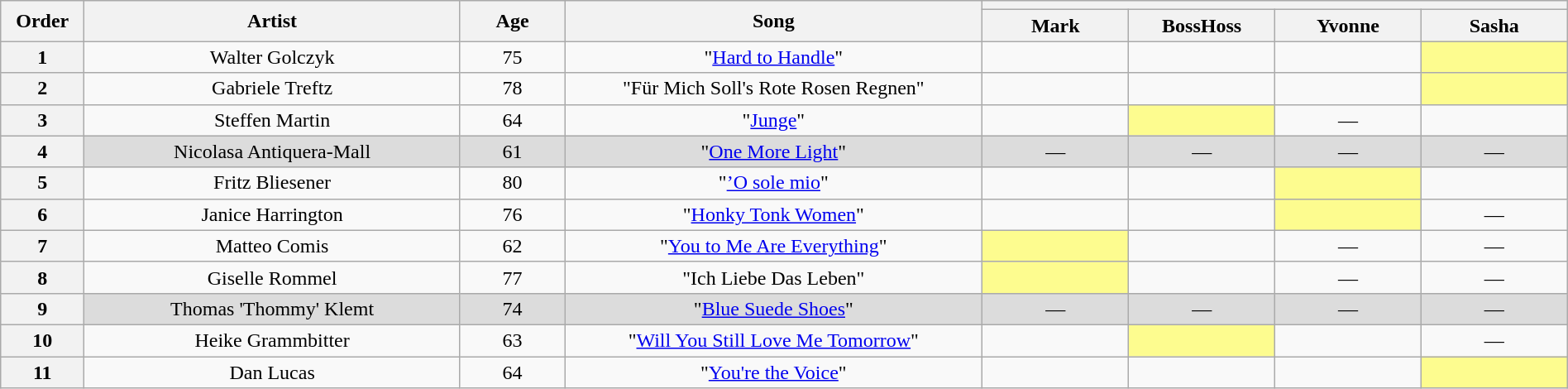<table class="wikitable" style="text-align:center; width:100%;">
<tr>
<th scope="col" rowspan="2" style="width:04%;">Order</th>
<th scope="col" rowspan="2" style="width:18%;">Artist</th>
<th scope="col" rowspan="2" style="width:05%;">Age</th>
<th scope="col" rowspan="2" style="width:20%;">Song</th>
<th scope="col" colspan="4" style="width:28%;"></th>
</tr>
<tr>
<th style="width:07%;">Mark</th>
<th style="width:07%;">BossHoss</th>
<th style="width:07%;">Yvonne</th>
<th style="width:07%;">Sasha</th>
</tr>
<tr>
<th>1</th>
<td>Walter Golczyk</td>
<td>75</td>
<td>"<a href='#'>Hard to Handle</a>"</td>
<td><strong></strong></td>
<td><strong></strong></td>
<td><strong></strong></td>
<td style="background: #fdfc8f;"><strong></strong></td>
</tr>
<tr>
<th>2</th>
<td>Gabriele Treftz</td>
<td>78</td>
<td>"Für Mich Soll's Rote Rosen Regnen"</td>
<td><strong></strong></td>
<td><strong></strong></td>
<td><strong></strong></td>
<td style="background: #fdfc8f;"><strong></strong></td>
</tr>
<tr>
<th>3</th>
<td>Steffen Martin</td>
<td>64</td>
<td>"<a href='#'>Junge</a>"</td>
<td><strong></strong></td>
<td style="background: #fdfc8f;"><strong></strong></td>
<td>—</td>
<td><strong></strong></td>
</tr>
<tr style="background: #DCDCDC;" |>
<th>4</th>
<td>Nicolasa Antiquera-Mall</td>
<td>61</td>
<td>"<a href='#'>One More Light</a>"</td>
<td>—</td>
<td>—</td>
<td>—</td>
<td>—</td>
</tr>
<tr>
<th>5</th>
<td>Fritz Bliesener</td>
<td>80</td>
<td>"<a href='#'>’O sole mio</a>"</td>
<td><strong></strong></td>
<td><strong></strong></td>
<td style="background: #fdfc8f;"><strong></strong></td>
<td><strong></strong></td>
</tr>
<tr>
<th>6</th>
<td>Janice Harrington</td>
<td>76</td>
<td>"<a href='#'>Honky Tonk Women</a>"</td>
<td><strong></strong></td>
<td><strong></strong></td>
<td style="background: #fdfc8f;"><strong></strong></td>
<td>—</td>
</tr>
<tr>
<th>7</th>
<td>Matteo Comis</td>
<td>62</td>
<td>"<a href='#'>You to Me Are Everything</a>"</td>
<td style="background: #fdfc8f;"><strong></strong></td>
<td><strong></strong></td>
<td>—</td>
<td>—</td>
</tr>
<tr>
<th>8</th>
<td>Giselle Rommel</td>
<td>77</td>
<td>"Ich Liebe Das Leben"</td>
<td style="background: #fdfc8f;"><strong></strong></td>
<td><strong></strong></td>
<td>—</td>
<td>—</td>
</tr>
<tr style="background: #DCDCDC;" |>
<th>9</th>
<td>Thomas 'Thommy' Klemt</td>
<td>74</td>
<td>"<a href='#'>Blue Suede Shoes</a>"</td>
<td>—</td>
<td>—</td>
<td>—</td>
<td>—</td>
</tr>
<tr>
<th>10</th>
<td>Heike Grammbitter</td>
<td>63</td>
<td>"<a href='#'>Will You Still Love Me Tomorrow</a>"</td>
<td><strong></strong></td>
<td style="background: #fdfc8f;"><strong></strong></td>
<td><strong></strong></td>
<td>—</td>
</tr>
<tr>
<th>11</th>
<td>Dan Lucas</td>
<td>64</td>
<td>"<a href='#'>You're the Voice</a>"</td>
<td><strong></strong></td>
<td><strong></strong></td>
<td><strong></strong></td>
<td style="background: #fdfc8f;"><strong></strong></td>
</tr>
</table>
